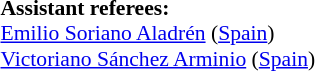<table width=50% style="font-size: 90%">
<tr>
<td><br><strong>Assistant referees:</strong>
<br><a href='#'>Emilio Soriano Aladrén</a> (<a href='#'>Spain</a>)
<br><a href='#'>Victoriano Sánchez Arminio</a> (<a href='#'>Spain</a>)</td>
</tr>
</table>
